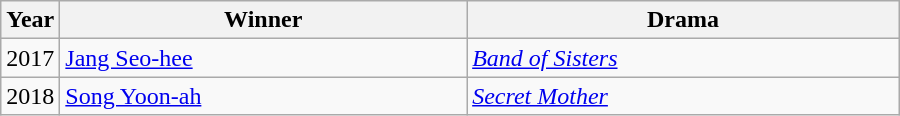<table class="wikitable" style="width:600px">
<tr>
<th width=10>Year</th>
<th>Winner</th>
<th>Drama</th>
</tr>
<tr>
<td>2017</td>
<td><a href='#'>Jang Seo-hee</a></td>
<td><em><a href='#'>Band of Sisters</a></em></td>
</tr>
<tr>
<td>2018</td>
<td><a href='#'>Song Yoon-ah</a></td>
<td><em><a href='#'>Secret Mother</a></em></td>
</tr>
</table>
